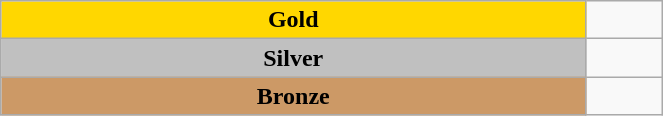<table class="wikitable" style=" text-align:center; " width="35%">
<tr>
<td bgcolor="gold"><strong>Gold</strong></td>
<td></td>
</tr>
<tr>
<td bgcolor="silver"><strong>Silver</strong></td>
<td></td>
</tr>
<tr>
<td bgcolor="CC9966"><strong>Bronze</strong></td>
<td></td>
</tr>
</table>
